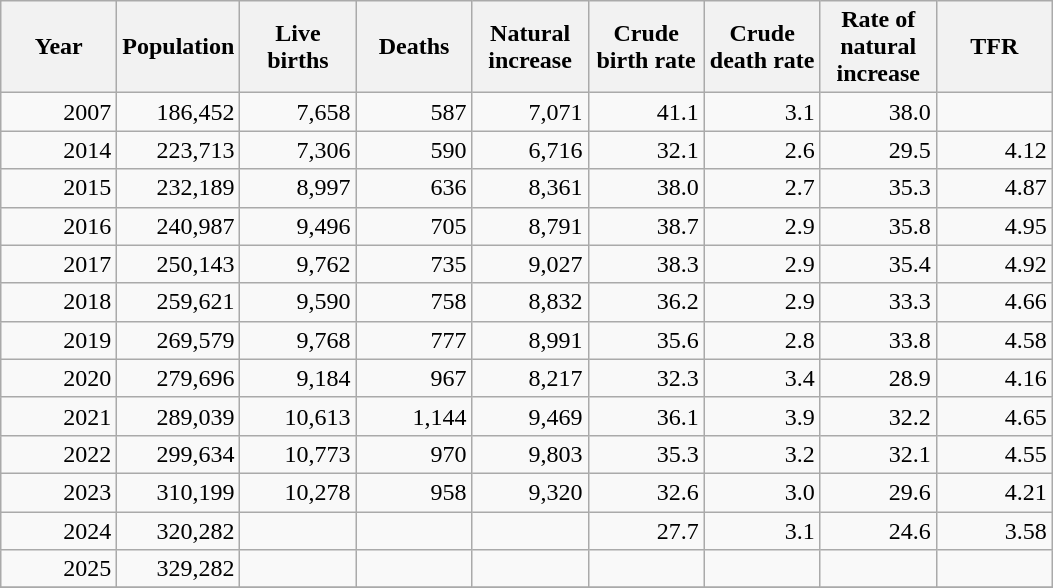<table class="wikitable">
<tr>
<th width="70">Year</th>
<th width="70">Population</th>
<th width="70">Live births</th>
<th width="70">Deaths</th>
<th width="70">Natural increase</th>
<th width="70">Crude birth rate</th>
<th width="70">Crude death rate</th>
<th width="70">Rate of natural increase</th>
<th width="70">TFR</th>
</tr>
<tr>
<td align="right">2007</td>
<td align="right">186,452</td>
<td align="right">7,658</td>
<td align="right">587</td>
<td align="right">7,071</td>
<td align="right">41.1</td>
<td align="right">3.1</td>
<td align="right">38.0</td>
<td align="right"></td>
</tr>
<tr>
<td align="right">2014</td>
<td align="right">223,713</td>
<td align="right">7,306</td>
<td align="right">590</td>
<td align="right">6,716</td>
<td align="right">32.1</td>
<td align="right">2.6</td>
<td align="right">29.5</td>
<td align="right">4.12</td>
</tr>
<tr>
<td align="right">2015</td>
<td align="right">232,189</td>
<td align="right">8,997</td>
<td align="right">636</td>
<td align="right">8,361</td>
<td align="right">38.0</td>
<td align="right">2.7</td>
<td align="right">35.3</td>
<td align="right">4.87</td>
</tr>
<tr>
<td align="right">2016</td>
<td align="right">240,987</td>
<td align="right">9,496</td>
<td align="right">705</td>
<td align="right">8,791</td>
<td align="right">38.7</td>
<td align="right">2.9</td>
<td align="right">35.8</td>
<td align="right">4.95</td>
</tr>
<tr>
<td align="right">2017</td>
<td align="right">250,143</td>
<td align="right">9,762</td>
<td align="right">735</td>
<td align="right">9,027</td>
<td align="right">38.3</td>
<td align="right">2.9</td>
<td align="right">35.4</td>
<td align="right">4.92</td>
</tr>
<tr>
<td align="right">2018</td>
<td align="right">259,621</td>
<td align="right">9,590</td>
<td align="right">758</td>
<td align="right">8,832</td>
<td align="right">36.2</td>
<td align="right">2.9</td>
<td align="right">33.3</td>
<td align="right">4.66</td>
</tr>
<tr>
<td align="right">2019</td>
<td align="right">269,579</td>
<td align="right">9,768</td>
<td align="right">777</td>
<td align="right">8,991</td>
<td align="right">35.6</td>
<td align="right">2.8</td>
<td align="right">33.8</td>
<td align="right">4.58</td>
</tr>
<tr>
<td align="right">2020</td>
<td align="right">279,696</td>
<td align="right">9,184</td>
<td align="right">967</td>
<td align="right">8,217</td>
<td align="right">32.3</td>
<td align="right">3.4</td>
<td align="right">28.9</td>
<td align="right">4.16</td>
</tr>
<tr>
<td align="right">2021</td>
<td align="right">289,039</td>
<td align="right">10,613</td>
<td align="right">1,144</td>
<td align="right">9,469</td>
<td align="right">36.1</td>
<td align="right">3.9</td>
<td align="right">32.2</td>
<td align="right">4.65</td>
</tr>
<tr>
<td align="right">2022</td>
<td align="right">299,634</td>
<td align="right">10,773</td>
<td align="right">970</td>
<td align="right">9,803</td>
<td align="right">35.3</td>
<td align="right">3.2</td>
<td align="right">32.1</td>
<td align="right">4.55</td>
</tr>
<tr>
<td align="right">2023</td>
<td align="right">310,199</td>
<td align="right">10,278</td>
<td align="right">958</td>
<td align="right">9,320</td>
<td align="right">32.6</td>
<td align="right">3.0</td>
<td align="right">29.6</td>
<td align="right">4.21</td>
</tr>
<tr>
<td align="right">2024</td>
<td align="right">320,282</td>
<td align="right"></td>
<td align="right"></td>
<td align="right"></td>
<td align="right">27.7</td>
<td align="right">3.1</td>
<td align="right">24.6</td>
<td align="right">3.58</td>
</tr>
<tr>
<td align="right">2025</td>
<td align="right">329,282</td>
<td align="right"></td>
<td align="right"></td>
<td align="right"></td>
<td align="right"></td>
<td align="right"></td>
<td align="right"></td>
<td align="right"></td>
</tr>
<tr>
</tr>
</table>
